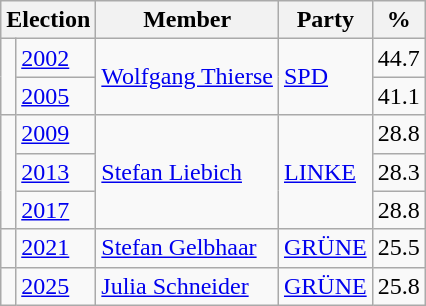<table class=wikitable>
<tr>
<th colspan=2>Election</th>
<th>Member</th>
<th>Party</th>
<th>%</th>
</tr>
<tr>
<td rowspan=2 bgcolor=></td>
<td><a href='#'>2002</a></td>
<td rowspan=2><a href='#'>Wolfgang Thierse</a></td>
<td rowspan=2><a href='#'>SPD</a></td>
<td align=right>44.7</td>
</tr>
<tr>
<td><a href='#'>2005</a></td>
<td align=right>41.1</td>
</tr>
<tr>
<td rowspan=3 bgcolor=></td>
<td><a href='#'>2009</a></td>
<td rowspan=3><a href='#'>Stefan Liebich</a></td>
<td rowspan=3><a href='#'>LINKE</a></td>
<td align=right>28.8</td>
</tr>
<tr>
<td><a href='#'>2013</a></td>
<td align=right>28.3</td>
</tr>
<tr>
<td><a href='#'>2017</a></td>
<td align=right>28.8</td>
</tr>
<tr>
<td bgcolor=></td>
<td><a href='#'>2021</a></td>
<td><a href='#'>Stefan Gelbhaar</a></td>
<td><a href='#'>GRÜNE</a></td>
<td align=right>25.5</td>
</tr>
<tr>
<td bgcolor=></td>
<td><a href='#'>2025</a></td>
<td><a href='#'>Julia Schneider</a></td>
<td><a href='#'>GRÜNE</a></td>
<td align=right>25.8</td>
</tr>
</table>
